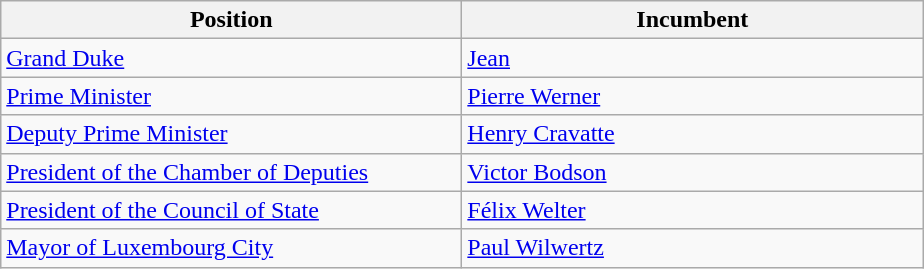<table class="wikitable">
<tr>
<th width="300">Position</th>
<th width="300">Incumbent</th>
</tr>
<tr>
<td><a href='#'>Grand Duke</a></td>
<td><a href='#'>Jean</a></td>
</tr>
<tr>
<td><a href='#'>Prime Minister</a></td>
<td><a href='#'>Pierre Werner</a></td>
</tr>
<tr>
<td><a href='#'>Deputy Prime Minister</a></td>
<td><a href='#'>Henry Cravatte</a></td>
</tr>
<tr>
<td><a href='#'>President of the Chamber of Deputies</a></td>
<td><a href='#'>Victor Bodson</a></td>
</tr>
<tr>
<td><a href='#'>President of the Council of State</a></td>
<td><a href='#'>Félix Welter</a></td>
</tr>
<tr>
<td><a href='#'>Mayor of Luxembourg City</a></td>
<td><a href='#'>Paul Wilwertz</a></td>
</tr>
</table>
